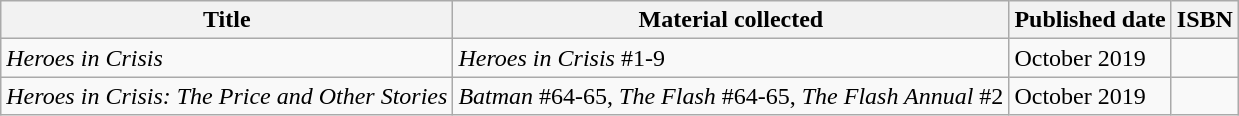<table class="wikitable">
<tr>
<th>Title</th>
<th>Material collected</th>
<th>Published date</th>
<th>ISBN</th>
</tr>
<tr>
<td><em>Heroes in Crisis</em></td>
<td><em>Heroes in Crisis</em> #1-9</td>
<td>October 2019</td>
<td></td>
</tr>
<tr>
<td><em>Heroes in Crisis: The Price and Other Stories</em></td>
<td><em>Batman</em> #64-65, <em>The Flash</em> #64-65, <em>The Flash Annual</em> #2</td>
<td>October 2019</td>
<td></td>
</tr>
</table>
